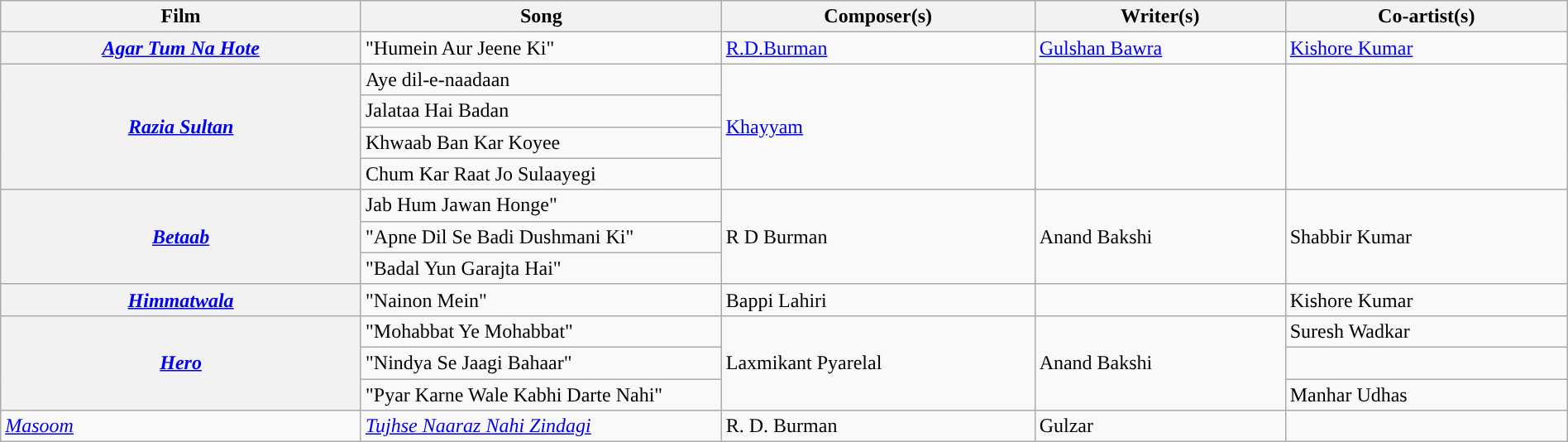<table class="wikitable plainrowheaders" style="width:100%; textcolor:#000">
<tr style="background:#b0e0e66;">
<th scope="col" style="width:23%;"><strong>Film</strong></th>
<th scope="col" style="width:23%;"><strong>Song</strong></th>
<th scope="col" style="width:20%;"><strong>Composer(s)</strong></th>
<th scope="col" style="width:16%;"><strong>Writer(s)</strong></th>
<th scope="col" style="width:18%;"><strong>Co-artist(s)</strong></th>
</tr>
<tr>
<th><em><a href='#'>Agar Tum Na Hote</a></em></th>
<td>"Humein Aur Jeene Ki"</td>
<td><a href='#'>R.D.Burman</a></td>
<td><a href='#'>Gulshan Bawra</a></td>
<td><a href='#'>Kishore Kumar</a></td>
</tr>
<tr>
<th Rowspan=4><em><a href='#'>Razia Sultan</a></em></th>
<td>Aye dil-e-naadaan</td>
<td rowspan="4"><a href='#'>Khayyam</a></td>
<td rowspan="4"></td>
<td rowspan=4></td>
</tr>
<tr>
<td>Jalataa Hai Badan</td>
</tr>
<tr>
<td>Khwaab Ban Kar Koyee</td>
</tr>
<tr>
<td>Chum Kar Raat Jo Sulaayegi</td>
</tr>
<tr>
<th Rowspan=3><em><a href='#'>Betaab</a></em></th>
<td>Jab Hum Jawan Honge"</td>
<td rowspan=3>R D Burman</td>
<td rowspan=3>Anand Bakshi</td>
<td rowspan=3>Shabbir Kumar</td>
</tr>
<tr>
<td>"Apne Dil Se Badi Dushmani Ki"</td>
</tr>
<tr>
<td>"Badal Yun Garajta Hai"</td>
</tr>
<tr>
<th><em><a href='#'>Himmatwala</a></em></th>
<td>"Nainon Mein"</td>
<td>Bappi Lahiri</td>
<td></td>
<td>Kishore Kumar</td>
</tr>
<tr>
<th Rowspan=3><em><a href='#'>Hero</a></em></th>
<td>"Mohabbat Ye Mohabbat"</td>
<td rowspan=3>Laxmikant Pyarelal</td>
<td rowspan=3>Anand Bakshi</td>
<td>Suresh Wadkar</td>
</tr>
<tr>
<td>"Nindya Se Jaagi Bahaar"</td>
<td></td>
</tr>
<tr>
<td>"Pyar Karne Wale Kabhi Darte Nahi"</td>
<td>Manhar Udhas</td>
</tr>
<tr>
<td><em><a href='#'>Masoom</a></em></td>
<td><em><a href='#'>Tujhse Naaraz Nahi Zindagi</a></em></td>
<td>R. D. Burman</td>
<td>Gulzar</td>
<td></td>
</tr>
</table>
